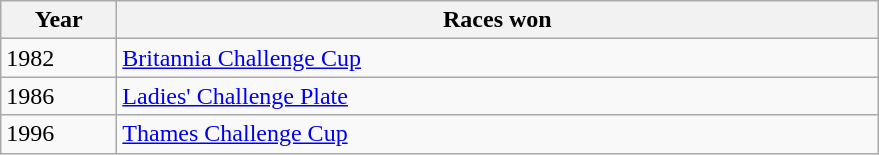<table class="wikitable">
<tr>
<th width=70>Year</th>
<th width=500>Races won</th>
</tr>
<tr>
<td>1982</td>
<td><a href='#'>Britannia Challenge Cup</a></td>
</tr>
<tr>
<td>1986</td>
<td><a href='#'>Ladies' Challenge Plate</a></td>
</tr>
<tr>
<td>1996</td>
<td><a href='#'>Thames Challenge Cup</a></td>
</tr>
</table>
